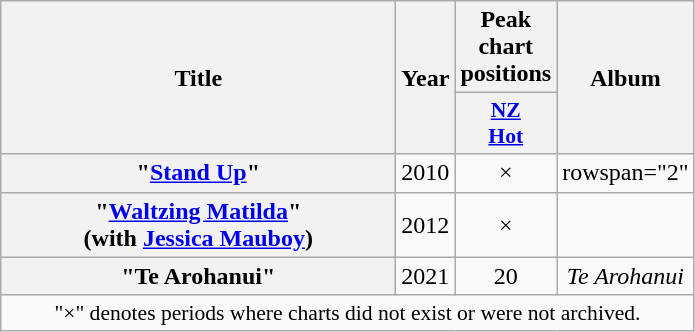<table class="wikitable plainrowheaders" style="text-align:center;">
<tr>
<th scope="col" rowspan="2" style="width:16em;">Title</th>
<th scope="col" rowspan="2">Year</th>
<th scope="col" colspan="1">Peak chart positions</th>
<th scope="col" rowspan="2">Album</th>
</tr>
<tr>
<th scope="col" style="width:3em;font-size:90%;"><a href='#'>NZ<br>Hot</a><br></th>
</tr>
<tr>
<th scope="row">"<a href='#'>Stand Up</a>"</th>
<td>2010</td>
<td>×</td>
<td>rowspan="2" </td>
</tr>
<tr>
<th scope="row">"<a href='#'>Waltzing Matilda</a>"<br><span>(with <a href='#'>Jessica Mauboy</a>)</span></th>
<td>2012</td>
<td>×</td>
</tr>
<tr>
<th scope="row">"Te Arohanui"</th>
<td>2021</td>
<td>20</td>
<td><em>Te Arohanui</em></td>
</tr>
<tr>
<td colspan="14" style="font-size:90%">"×" denotes periods where charts did not exist or were not archived.</td>
</tr>
</table>
